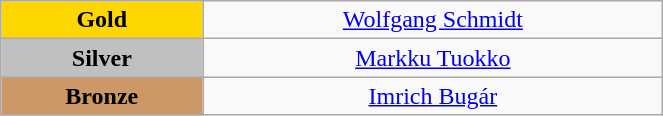<table class="wikitable" style="text-align:center; " width="35%">
<tr>
<td bgcolor="gold"><strong>Gold</strong></td>
<td><a href='#'>Wolfgang Schmidt</a><br>  <small><em></em></small></td>
</tr>
<tr>
<td bgcolor="silver"><strong>Silver</strong></td>
<td><a href='#'>Markku Tuokko</a><br>  <small><em></em></small></td>
</tr>
<tr>
<td bgcolor="CC9966"><strong>Bronze</strong></td>
<td><a href='#'>Imrich Bugár</a><br>  <small><em></em></small></td>
</tr>
</table>
